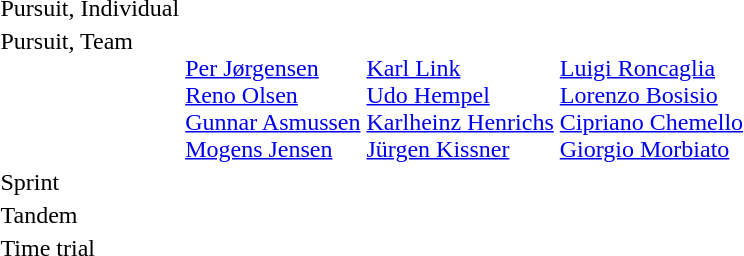<table>
<tr>
<td>Pursuit, Individual<br></td>
<td></td>
<td></td>
<td></td>
</tr>
<tr valign="top">
<td>Pursuit, Team<br></td>
<td><br><a href='#'>Per Jørgensen</a><br><a href='#'>Reno Olsen</a><br><a href='#'>Gunnar Asmussen</a><br><a href='#'>Mogens Jensen</a></td>
<td><br><a href='#'>Karl Link</a><br><a href='#'>Udo Hempel</a><br><a href='#'>Karlheinz Henrichs</a><br><a href='#'>Jürgen Kissner</a></td>
<td><br><a href='#'>Luigi Roncaglia</a><br><a href='#'>Lorenzo Bosisio</a><br><a href='#'>Cipriano Chemello</a><br><a href='#'>Giorgio Morbiato</a></td>
</tr>
<tr>
<td>Sprint<br></td>
<td></td>
<td></td>
<td></td>
</tr>
<tr valign="top">
<td>Tandem<br></td>
<td></td>
<td></td>
<td></td>
</tr>
<tr>
<td>Time trial<br></td>
<td></td>
<td></td>
<td></td>
</tr>
</table>
